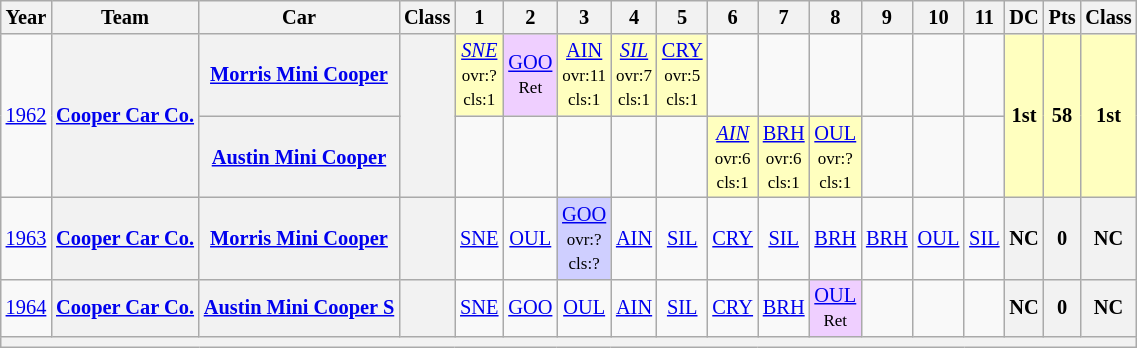<table class="wikitable" style="text-align:center; font-size:85%">
<tr>
<th>Year</th>
<th>Team</th>
<th>Car</th>
<th>Class</th>
<th>1</th>
<th>2</th>
<th>3</th>
<th>4</th>
<th>5</th>
<th>6</th>
<th>7</th>
<th>8</th>
<th>9</th>
<th>10</th>
<th>11</th>
<th>DC</th>
<th>Pts</th>
<th>Class</th>
</tr>
<tr>
<td rowspan=2><a href='#'>1962</a></td>
<th rowspan=2><a href='#'>Cooper Car Co.</a></th>
<th><a href='#'>Morris Mini Cooper</a></th>
<th rowspan=2><span></span></th>
<td style="background:#FFFFBF;"><em><a href='#'>SNE</a></em><br><small>ovr:?<br>cls:1</small></td>
<td style="background:#EFCFFF;"><a href='#'>GOO</a><br><small>Ret</small></td>
<td style="background:#FFFFBF;"><a href='#'>AIN</a><br><small>ovr:11<br>cls:1</small></td>
<td style="background:#FFFFBF;"><em><a href='#'>SIL</a></em><br><small>ovr:7<br>cls:1</small></td>
<td style="background:#FFFFBF;"><a href='#'>CRY</a><br><small>ovr:5<br>cls:1</small></td>
<td></td>
<td></td>
<td></td>
<td></td>
<td></td>
<td></td>
<td rowspan=2 style="background:#FFFFBF;"><strong>1st</strong></td>
<td rowspan=2 style="background:#FFFFBF;"><strong>58</strong></td>
<td rowspan=2 style="background:#FFFFBF;"><strong>1st</strong></td>
</tr>
<tr>
<th><a href='#'>Austin Mini Cooper</a></th>
<td></td>
<td></td>
<td></td>
<td></td>
<td></td>
<td style="background:#FFFFBF;"><em><a href='#'>AIN</a></em><br><small>ovr:6<br>cls:1</small></td>
<td style="background:#FFFFBF;"><a href='#'>BRH</a><br><small>ovr:6<br>cls:1</small></td>
<td style="background:#FFFFBF;"><a href='#'>OUL</a><br><small>ovr:?<br>cls:1</small></td>
<td></td>
<td></td>
<td></td>
</tr>
<tr>
<td><a href='#'>1963</a></td>
<th><a href='#'>Cooper Car Co.</a></th>
<th><a href='#'>Morris Mini Cooper</a></th>
<th><span></span></th>
<td><a href='#'>SNE</a></td>
<td><a href='#'>OUL</a></td>
<td style="background:#CFCFFF;"><a href='#'>GOO</a><br><small>ovr:?<br>cls:?</small></td>
<td><a href='#'>AIN</a></td>
<td><a href='#'>SIL</a></td>
<td><a href='#'>CRY</a></td>
<td><a href='#'>SIL</a></td>
<td><a href='#'>BRH</a></td>
<td><a href='#'>BRH</a></td>
<td><a href='#'>OUL</a></td>
<td><a href='#'>SIL</a></td>
<th>NC</th>
<th>0</th>
<th>NC</th>
</tr>
<tr>
<td><a href='#'>1964</a></td>
<th><a href='#'>Cooper Car Co.</a></th>
<th><a href='#'>Austin Mini Cooper S</a></th>
<th><span></span></th>
<td><a href='#'>SNE</a></td>
<td><a href='#'>GOO</a></td>
<td><a href='#'>OUL</a></td>
<td><a href='#'>AIN</a></td>
<td><a href='#'>SIL</a></td>
<td><a href='#'>CRY</a></td>
<td><a href='#'>BRH</a></td>
<td style="background:#EFCFFF;"><a href='#'>OUL</a><br><small>Ret</small></td>
<td></td>
<td></td>
<td></td>
<th>NC</th>
<th>0</th>
<th>NC</th>
</tr>
<tr>
<th colspan="18"></th>
</tr>
</table>
